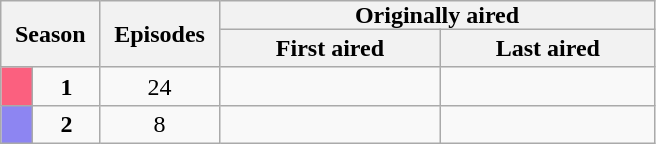<table class="wikitable plainrowheaders" style="text-align:center;">
<tr>
<th style="padding:0 9px;" rowspan="2" colspan="2">Season</th>
<th style="padding:0 9px;" rowspan="2">Episodes</th>
<th style="padding:0 90px;" colspan="3">Originally aired</th>
</tr>
<tr>
<th>First aired</th>
<th>Last aired</th>
</tr>
<tr>
<td scope="row" style="background:#FB607F; color:#100;"></td>
<td><strong>1</strong></td>
<td>24</td>
<td></td>
<td></td>
</tr>
<tr>
<td scope="row" style="background:#8d85f2; color:#100;"></td>
<td><strong>2</strong></td>
<td>8</td>
<td></td>
<td></td>
</tr>
</table>
